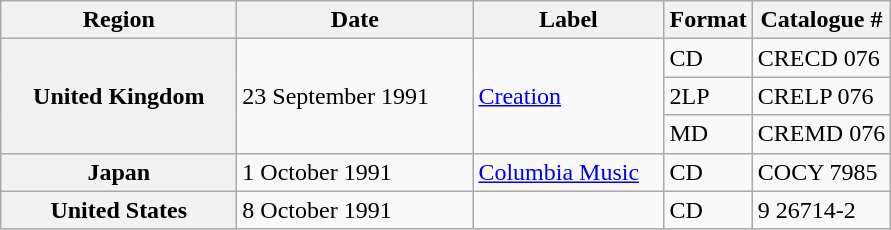<table class="wikitable plainrowheaders">
<tr>
<th scope="col" style="width:150px;">Region</th>
<th scope="col" style="width:150px;">Date</th>
<th scope="col" style="width:120px;">Label</th>
<th scope="col">Format</th>
<th scope="col">Catalogue #</th>
</tr>
<tr>
<th scope="row" rowspan="3">United Kingdom</th>
<td rowspan="3">23 September 1991</td>
<td rowspan="3"><a href='#'>Creation</a></td>
<td>CD</td>
<td>CRECD 076</td>
</tr>
<tr>
<td>2LP</td>
<td>CRELP 076</td>
</tr>
<tr>
<td>MD</td>
<td>CREMD 076</td>
</tr>
<tr>
<th scope="row">Japan</th>
<td>1 October 1991</td>
<td><a href='#'>Columbia Music</a></td>
<td>CD</td>
<td>COCY 7985</td>
</tr>
<tr>
<th scope="row">United States</th>
<td>8 October 1991</td>
<td></td>
<td>CD</td>
<td>9 26714-2</td>
</tr>
</table>
